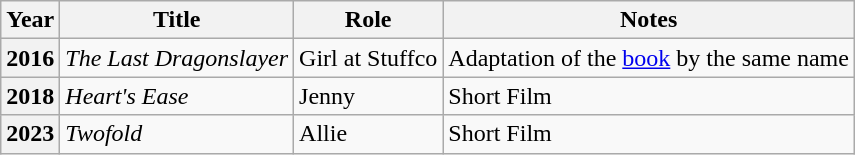<table class="wikitable sortable plainrowheaders">
<tr>
<th scope="col">Year</th>
<th scope="col">Title</th>
<th scope="col">Role</th>
<th scope="col" class="unsortable">Notes</th>
</tr>
<tr>
<th scope="row">2016</th>
<td><em>The Last Dragonslayer</em></td>
<td>Girl at Stuffco</td>
<td>Adaptation of the <a href='#'>book</a> by the same name</td>
</tr>
<tr>
<th scope="row">2018</th>
<td><em>Heart's Ease</em></td>
<td>Jenny</td>
<td>Short Film</td>
</tr>
<tr>
<th scope="row">2023</th>
<td><em>Twofold</em></td>
<td>Allie</td>
<td>Short Film</td>
</tr>
</table>
